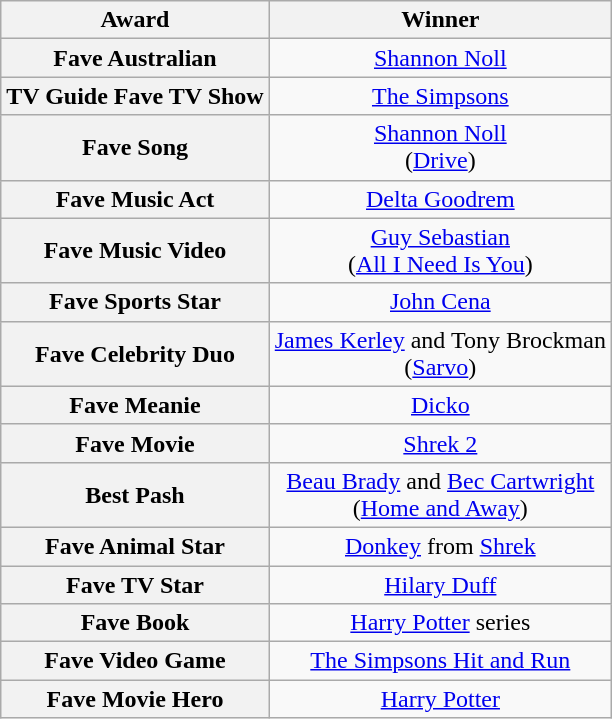<table class="wikitable plainrowheaders" style="text-align: center;">
<tr>
<th scope="col">Award</th>
<th scope="col">Winner</th>
</tr>
<tr>
<th>Fave Australian</th>
<td><a href='#'>Shannon Noll</a></td>
</tr>
<tr>
<th>TV Guide Fave TV Show</th>
<td><a href='#'>The Simpsons</a></td>
</tr>
<tr>
<th>Fave Song</th>
<td><a href='#'>Shannon Noll</a><br>(<a href='#'>Drive</a>)</td>
</tr>
<tr>
<th>Fave Music Act</th>
<td><a href='#'>Delta Goodrem</a></td>
</tr>
<tr>
<th>Fave Music Video</th>
<td><a href='#'>Guy Sebastian</a><br>(<a href='#'>All I Need Is You</a>)</td>
</tr>
<tr>
<th>Fave Sports Star</th>
<td><a href='#'>John Cena</a></td>
</tr>
<tr>
<th>Fave Celebrity Duo</th>
<td><a href='#'>James Kerley</a> and Tony Brockman<br>(<a href='#'>Sarvo</a>)</td>
</tr>
<tr>
<th>Fave Meanie</th>
<td><a href='#'>Dicko</a></td>
</tr>
<tr>
<th>Fave Movie</th>
<td><a href='#'>Shrek 2</a></td>
</tr>
<tr>
<th>Best Pash</th>
<td><a href='#'>Beau Brady</a> and <a href='#'>Bec Cartwright</a><br>(<a href='#'>Home and Away</a>)</td>
</tr>
<tr>
<th>Fave Animal Star</th>
<td><a href='#'>Donkey</a> from <a href='#'>Shrek</a></td>
</tr>
<tr>
<th>Fave TV Star</th>
<td><a href='#'>Hilary Duff</a></td>
</tr>
<tr>
<th>Fave Book</th>
<td><a href='#'>Harry Potter</a> series</td>
</tr>
<tr>
<th>Fave Video Game</th>
<td><a href='#'>The Simpsons Hit and Run</a></td>
</tr>
<tr>
<th>Fave Movie Hero</th>
<td><a href='#'>Harry Potter</a></td>
</tr>
</table>
